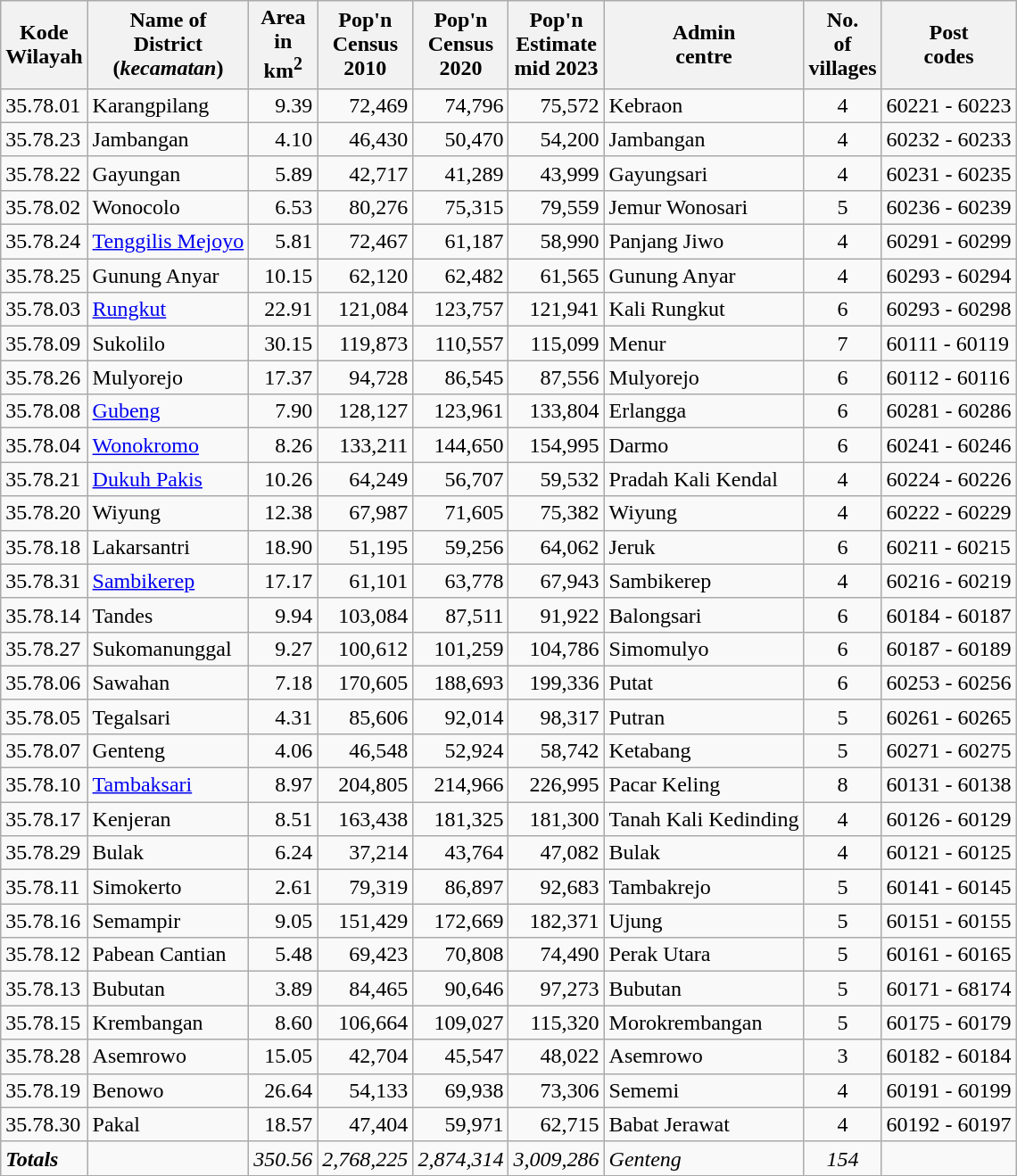<table class="sortable wikitable">
<tr>
<th>Kode <br>Wilayah</th>
<th>Name of<br>District<br>(<em>kecamatan</em>)</th>
<th>Area <br>in<br>km<sup>2</sup></th>
<th>Pop'n<br>Census<br>2010</th>
<th>Pop'n<br>Census<br>2020</th>
<th>Pop'n<br>Estimate<br>mid 2023</th>
<th>Admin<br>centre</th>
<th>No.<br>of<br>villages</th>
<th>Post <br>codes</th>
</tr>
<tr>
<td>35.78.01</td>
<td>Karangpilang</td>
<td align="right">9.39</td>
<td align="right">72,469</td>
<td align="right">74,796</td>
<td align="right">75,572</td>
<td>Kebraon</td>
<td align="center">4</td>
<td>60221 - 60223</td>
</tr>
<tr>
<td>35.78.23</td>
<td>Jambangan</td>
<td align="right">4.10</td>
<td align="right">46,430</td>
<td align="right">50,470</td>
<td align="right">54,200</td>
<td>Jambangan</td>
<td align="center">4</td>
<td>60232 - 60233</td>
</tr>
<tr>
<td>35.78.22</td>
<td>Gayungan</td>
<td align="right">5.89</td>
<td align="right">42,717</td>
<td align="right">41,289</td>
<td align="right">43,999</td>
<td>Gayungsari</td>
<td align="center">4</td>
<td>60231 - 60235</td>
</tr>
<tr>
<td>35.78.02</td>
<td>Wonocolo</td>
<td align="right">6.53</td>
<td align="right">80,276</td>
<td align="right">75,315</td>
<td align="right">79,559</td>
<td>Jemur Wonosari</td>
<td align="center">5</td>
<td>60236 - 60239</td>
</tr>
<tr>
<td>35.78.24</td>
<td><a href='#'>Tenggilis Mejoyo</a></td>
<td align="right">5.81</td>
<td align="right">72,467</td>
<td align="right">61,187</td>
<td align="right">58,990</td>
<td>Panjang Jiwo</td>
<td align="center">4</td>
<td>60291 - 60299</td>
</tr>
<tr>
<td>35.78.25</td>
<td>Gunung Anyar</td>
<td align="right">10.15</td>
<td align="right">62,120</td>
<td align="right">62,482</td>
<td align="right">61,565</td>
<td>Gunung Anyar</td>
<td align="center">4</td>
<td>60293 - 60294</td>
</tr>
<tr>
<td>35.78.03</td>
<td><a href='#'>Rungkut</a></td>
<td align="right">22.91</td>
<td align="right">121,084</td>
<td align="right">123,757</td>
<td align="right">121,941</td>
<td>Kali Rungkut</td>
<td align="center">6</td>
<td>60293 - 60298</td>
</tr>
<tr>
<td>35.78.09</td>
<td>Sukolilo</td>
<td align="right">30.15</td>
<td align="right">119,873</td>
<td align="right">110,557</td>
<td align="right">115,099</td>
<td>Menur</td>
<td align="center">7</td>
<td>60111 - 60119</td>
</tr>
<tr>
<td>35.78.26</td>
<td>Mulyorejo</td>
<td align="right">17.37</td>
<td align="right">94,728</td>
<td align="right">86,545</td>
<td align="right">87,556</td>
<td>Mulyorejo</td>
<td align="center">6</td>
<td>60112 - 60116</td>
</tr>
<tr>
<td>35.78.08</td>
<td><a href='#'>Gubeng</a></td>
<td align="right">7.90</td>
<td align="right">128,127</td>
<td align="right">123,961</td>
<td align="right">133,804</td>
<td>Erlangga</td>
<td align="center">6</td>
<td>60281 - 60286</td>
</tr>
<tr>
<td>35.78.04</td>
<td><a href='#'>Wonokromo</a></td>
<td align="right">8.26</td>
<td align="right">133,211</td>
<td align="right">144,650</td>
<td align="right">154,995</td>
<td>Darmo</td>
<td align="center">6</td>
<td>60241 - 60246</td>
</tr>
<tr>
<td>35.78.21</td>
<td><a href='#'>Dukuh Pakis</a></td>
<td align="right">10.26</td>
<td align="right">64,249</td>
<td align="right">56,707</td>
<td align="right">59,532</td>
<td>Pradah Kali Kendal</td>
<td align="center">4</td>
<td>60224 - 60226</td>
</tr>
<tr>
<td>35.78.20</td>
<td>Wiyung</td>
<td align="right">12.38</td>
<td align="right">67,987</td>
<td align="right">71,605</td>
<td align="right">75,382</td>
<td>Wiyung</td>
<td align="center">4</td>
<td>60222 - 60229</td>
</tr>
<tr>
<td>35.78.18</td>
<td>Lakarsantri</td>
<td align="right">18.90</td>
<td align="right">51,195</td>
<td align="right">59,256</td>
<td align="right">64,062</td>
<td>Jeruk</td>
<td align="center">6</td>
<td>60211 - 60215</td>
</tr>
<tr>
<td>35.78.31</td>
<td><a href='#'>Sambikerep</a></td>
<td align="right">17.17</td>
<td align="right">61,101</td>
<td align="right">63,778</td>
<td align="right">67,943</td>
<td>Sambikerep</td>
<td align="center">4</td>
<td>60216 - 60219</td>
</tr>
<tr>
<td>35.78.14</td>
<td>Tandes</td>
<td align="right">9.94</td>
<td align="right">103,084</td>
<td align="right">87,511</td>
<td align="right">91,922</td>
<td>Balongsari</td>
<td align="center">6</td>
<td>60184 - 60187</td>
</tr>
<tr>
<td>35.78.27</td>
<td>Sukomanunggal</td>
<td align="right">9.27</td>
<td align="right">100,612</td>
<td align="right">101,259</td>
<td align="right">104,786</td>
<td>Simomulyo</td>
<td align="center">6</td>
<td>60187 - 60189</td>
</tr>
<tr>
<td>35.78.06</td>
<td>Sawahan</td>
<td align="right">7.18</td>
<td align="right">170,605</td>
<td align="right">188,693</td>
<td align="right">199,336</td>
<td>Putat</td>
<td align="center">6</td>
<td>60253 - 60256</td>
</tr>
<tr>
<td>35.78.05</td>
<td>Tegalsari</td>
<td align="right">4.31</td>
<td align="right">85,606</td>
<td align="right">92,014</td>
<td align="right">98,317</td>
<td>Putran</td>
<td align="center">5</td>
<td>60261 - 60265</td>
</tr>
<tr>
<td>35.78.07</td>
<td>Genteng</td>
<td align="right">4.06</td>
<td align="right">46,548</td>
<td align="right">52,924</td>
<td align="right">58,742</td>
<td>Ketabang</td>
<td align="center">5</td>
<td>60271 - 60275</td>
</tr>
<tr>
<td>35.78.10</td>
<td><a href='#'>Tambaksari</a></td>
<td align="right">8.97</td>
<td align="right">204,805</td>
<td align="right">214,966</td>
<td align="right">226,995</td>
<td>Pacar Keling</td>
<td align="center">8</td>
<td>60131 - 60138</td>
</tr>
<tr>
<td>35.78.17</td>
<td>Kenjeran</td>
<td align="right">8.51</td>
<td align="right">163,438</td>
<td align="right">181,325</td>
<td align="right">181,300</td>
<td>Tanah Kali Kedinding</td>
<td align="center">4</td>
<td>60126 - 60129</td>
</tr>
<tr>
<td>35.78.29</td>
<td>Bulak</td>
<td align="right">6.24</td>
<td align="right">37,214</td>
<td align="right">43,764</td>
<td align="right">47,082</td>
<td>Bulak</td>
<td align="center">4</td>
<td>60121 - 60125</td>
</tr>
<tr>
<td>35.78.11</td>
<td>Simokerto</td>
<td align="right">2.61</td>
<td align="right">79,319</td>
<td align="right">86,897</td>
<td align="right">92,683</td>
<td>Tambakrejo</td>
<td align="center">5</td>
<td>60141 - 60145</td>
</tr>
<tr>
<td>35.78.16</td>
<td>Semampir</td>
<td align="right">9.05</td>
<td align="right">151,429</td>
<td align="right">172,669</td>
<td align="right">182,371</td>
<td>Ujung</td>
<td align="center">5</td>
<td>60151 - 60155</td>
</tr>
<tr>
<td>35.78.12</td>
<td>Pabean Cantian</td>
<td align="right">5.48</td>
<td align="right">69,423</td>
<td align="right">70,808</td>
<td align="right">74,490</td>
<td>Perak Utara</td>
<td align="center">5</td>
<td>60161 - 60165</td>
</tr>
<tr>
<td>35.78.13</td>
<td>Bubutan</td>
<td align="right">3.89</td>
<td align="right">84,465</td>
<td align="right">90,646</td>
<td align="right">97,273</td>
<td>Bubutan</td>
<td align="center">5</td>
<td>60171 - 68174</td>
</tr>
<tr>
<td>35.78.15</td>
<td>Krembangan</td>
<td align="right">8.60</td>
<td align="right">106,664</td>
<td align="right">109,027</td>
<td align="right">115,320</td>
<td>Morokrembangan</td>
<td align="center">5</td>
<td>60175 - 60179</td>
</tr>
<tr>
<td>35.78.28</td>
<td>Asemrowo</td>
<td align="right">15.05</td>
<td align="right">42,704</td>
<td align="right">45,547</td>
<td align="right">48,022</td>
<td>Asemrowo</td>
<td align="center">3</td>
<td>60182 - 60184</td>
</tr>
<tr>
<td>35.78.19</td>
<td>Benowo</td>
<td align="right">26.64</td>
<td align="right">54,133</td>
<td align="right">69,938</td>
<td align="right">73,306</td>
<td>Sememi</td>
<td align="center">4</td>
<td>60191 - 60199</td>
</tr>
<tr>
<td>35.78.30</td>
<td>Pakal</td>
<td align="right">18.57</td>
<td align="right">47,404</td>
<td align="right">59,971</td>
<td align="right">62,715</td>
<td>Babat Jerawat</td>
<td align="center">4</td>
<td>60192 - 60197</td>
</tr>
<tr>
<td><strong><em>Totals</em></strong></td>
<td></td>
<td align="right"><em>350.56</em></td>
<td align="right"><em>2,768,225</em></td>
<td align="right"><em>2,874,314</em></td>
<td align="right"><em>3,009,286</em></td>
<td><em>Genteng</em></td>
<td align="center"><em>154</em></td>
</tr>
</table>
